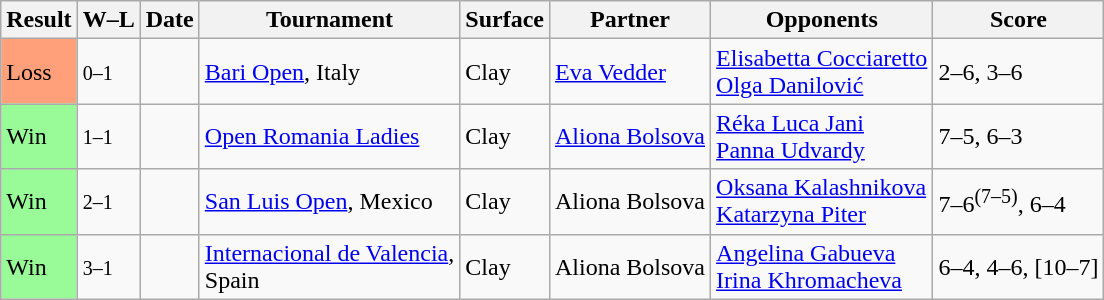<table class="sortable wikitable">
<tr>
<th>Result</th>
<th class="unsortable">W–L</th>
<th>Date</th>
<th>Tournament</th>
<th>Surface</th>
<th>Partner</th>
<th>Opponents</th>
<th class="unsortable">Score</th>
</tr>
<tr>
<td style="background:#ffa07a;">Loss</td>
<td><small>0–1</small></td>
<td><a href='#'></a></td>
<td><a href='#'>Bari Open</a>, Italy</td>
<td>Clay</td>
<td> <a href='#'>Eva Vedder</a></td>
<td> <a href='#'>Elisabetta Cocciaretto</a> <br>  <a href='#'>Olga Danilović</a></td>
<td>2–6, 3–6</td>
</tr>
<tr>
<td style="background:#98fb98;">Win</td>
<td><small>1–1</small></td>
<td><a href='#'></a></td>
<td><a href='#'>Open Romania Ladies</a></td>
<td>Clay</td>
<td> <a href='#'>Aliona Bolsova</a></td>
<td> <a href='#'>Réka Luca Jani</a> <br>  <a href='#'>Panna Udvardy</a></td>
<td>7–5, 6–3</td>
</tr>
<tr>
<td style="background:#98fb98;">Win</td>
<td><small>2–1</small></td>
<td><a href='#'></a></td>
<td><a href='#'>San Luis Open</a>, Mexico</td>
<td>Clay</td>
<td> Aliona Bolsova</td>
<td> <a href='#'>Oksana Kalashnikova</a> <br>  <a href='#'>Katarzyna Piter</a></td>
<td>7–6<sup>(7–5)</sup>, 6–4</td>
</tr>
<tr>
<td style="background:#98fb98;">Win</td>
<td><small>3–1</small></td>
<td><a href='#'></a></td>
<td><a href='#'>Internacional de Valencia</a>, <br>Spain</td>
<td>Clay</td>
<td> Aliona Bolsova</td>
<td> <a href='#'>Angelina Gabueva</a> <br>  <a href='#'>Irina Khromacheva</a></td>
<td>6–4, 4–6, [10–7]</td>
</tr>
</table>
